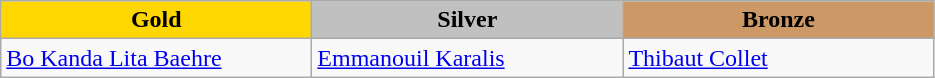<table class="wikitable" style="text-align:left">
<tr align="center">
<td width=200 bgcolor=gold><strong>Gold</strong></td>
<td width=200 bgcolor=silver><strong>Silver</strong></td>
<td width=200 bgcolor=CC9966><strong>Bronze</strong></td>
</tr>
<tr>
<td><a href='#'>Bo Kanda Lita Baehre</a><br></td>
<td><a href='#'>Emmanouil Karalis</a><br></td>
<td><a href='#'>Thibaut Collet</a><br></td>
</tr>
</table>
